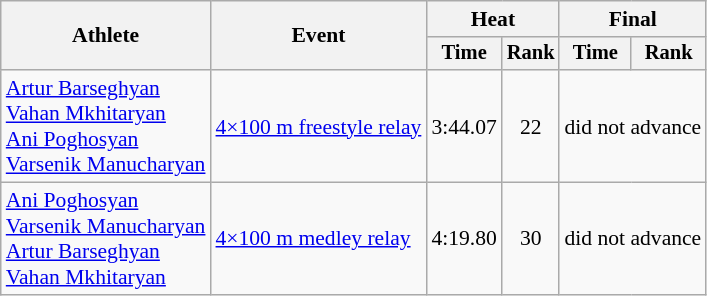<table class="wikitable" style="text-align:center; font-size:90%">
<tr>
<th rowspan=2>Athlete</th>
<th rowspan=2>Event</th>
<th colspan=2>Heat</th>
<th colspan=2>Final</th>
</tr>
<tr style="font-size:95%">
<th>Time</th>
<th>Rank</th>
<th>Time</th>
<th>Rank</th>
</tr>
<tr>
<td align=left><a href='#'>Artur Barseghyan</a><br><a href='#'>Vahan Mkhitaryan</a><br><a href='#'>Ani Poghosyan</a><br><a href='#'>Varsenik Manucharyan</a></td>
<td align=left><a href='#'>4×100 m freestyle relay</a></td>
<td>3:44.07</td>
<td>22</td>
<td colspan=2>did not advance</td>
</tr>
<tr>
<td align=left><a href='#'>Ani Poghosyan</a><br><a href='#'>Varsenik Manucharyan</a><br><a href='#'>Artur Barseghyan</a><br><a href='#'>Vahan Mkhitaryan</a></td>
<td align=left><a href='#'>4×100 m medley relay</a></td>
<td>4:19.80</td>
<td>30</td>
<td colspan=2>did not advance</td>
</tr>
</table>
